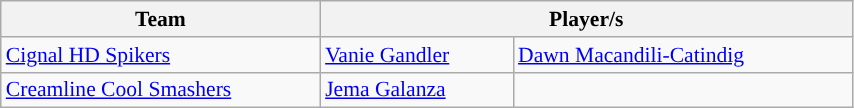<table class="wikitable" style="width:45%; font-size:90%;">
<tr>
<th style="width:30%">Team</th>
<th style="width:50%" colspan=2>Player/s</th>
</tr>
<tr>
<td><a href='#'>Cignal HD Spikers</a></td>
<td><a href='#'>Vanie Gandler</a></td>
<td><a href='#'>Dawn Macandili-Catindig</a></td>
</tr>
<tr>
<td><a href='#'>Creamline Cool Smashers</a></td>
<td><a href='#'>Jema Galanza</a></td>
<td></td>
</tr>
</table>
